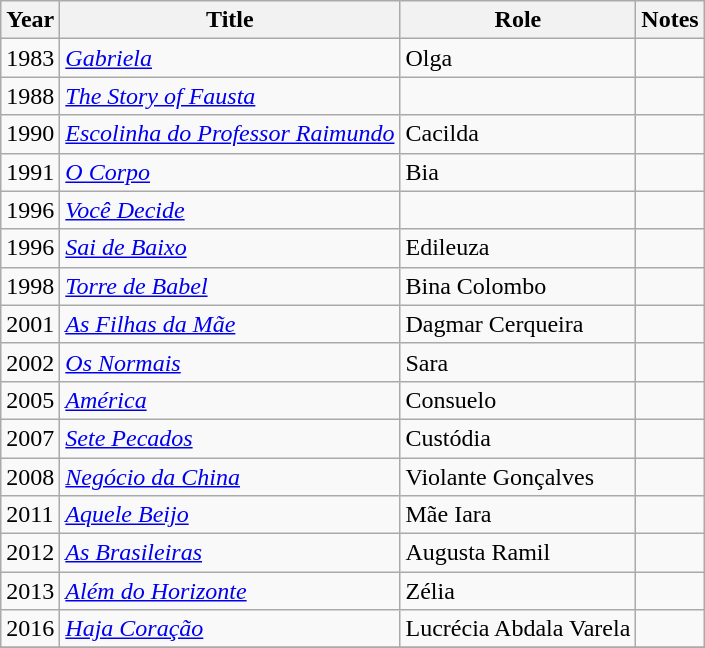<table class="wikitable sortable">
<tr>
<th>Year</th>
<th>Title</th>
<th>Role</th>
<th>Notes</th>
</tr>
<tr>
<td>1983</td>
<td><em><a href='#'>Gabriela</a></em></td>
<td>Olga</td>
<td></td>
</tr>
<tr>
<td>1988</td>
<td><em><a href='#'>The Story of Fausta</a></em></td>
<td></td>
<td></td>
</tr>
<tr>
<td>1990</td>
<td><em><a href='#'>Escolinha do Professor Raimundo</a></em></td>
<td>Cacilda</td>
<td></td>
</tr>
<tr>
<td>1991</td>
<td><em><a href='#'>O Corpo</a></em></td>
<td>Bia</td>
<td></td>
</tr>
<tr>
<td>1996</td>
<td><em><a href='#'>Você Decide</a></em></td>
<td></td>
<td></td>
</tr>
<tr>
<td>1996</td>
<td><em><a href='#'>Sai de Baixo</a></em></td>
<td>Edileuza</td>
<td></td>
</tr>
<tr>
<td>1998</td>
<td><em><a href='#'>Torre de Babel</a></em></td>
<td>Bina Colombo</td>
<td></td>
</tr>
<tr>
<td>2001</td>
<td><em><a href='#'>As Filhas da Mãe</a></em></td>
<td>Dagmar Cerqueira</td>
<td></td>
</tr>
<tr>
<td>2002</td>
<td><em><a href='#'>Os Normais</a></em></td>
<td>Sara</td>
<td></td>
</tr>
<tr>
<td>2005</td>
<td><em><a href='#'>América</a></em></td>
<td>Consuelo</td>
<td></td>
</tr>
<tr>
<td>2007</td>
<td><em><a href='#'>Sete Pecados</a></em></td>
<td>Custódia</td>
<td></td>
</tr>
<tr>
<td>2008</td>
<td><em><a href='#'>Negócio da China</a></em></td>
<td>Violante Gonçalves</td>
<td></td>
</tr>
<tr>
<td>2011</td>
<td><em><a href='#'>Aquele Beijo</a></em></td>
<td>Mãe Iara</td>
<td></td>
</tr>
<tr>
<td>2012</td>
<td><em><a href='#'>As Brasileiras</a></em></td>
<td>Augusta Ramil</td>
<td></td>
</tr>
<tr>
<td>2013</td>
<td><em><a href='#'>Além do Horizonte</a></em></td>
<td>Zélia</td>
<td></td>
</tr>
<tr>
<td>2016</td>
<td><em><a href='#'>Haja Coração</a></em></td>
<td>Lucrécia Abdala Varela</td>
<td></td>
</tr>
<tr>
</tr>
</table>
